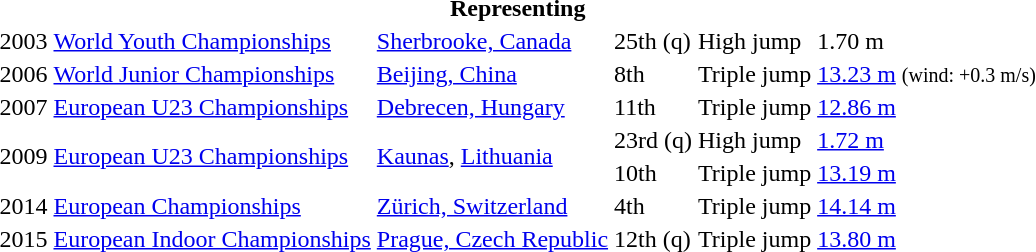<table>
<tr>
<th colspan="6">Representing </th>
</tr>
<tr>
<td>2003</td>
<td><a href='#'>World Youth Championships</a></td>
<td><a href='#'>Sherbrooke, Canada</a></td>
<td>25th (q)</td>
<td>High jump</td>
<td>1.70 m</td>
</tr>
<tr>
<td>2006</td>
<td><a href='#'>World Junior Championships</a></td>
<td><a href='#'>Beijing, China</a></td>
<td>8th</td>
<td>Triple jump</td>
<td><a href='#'>13.23 m</a>  <small>(wind: +0.3 m/s)</small></td>
</tr>
<tr>
<td>2007</td>
<td><a href='#'>European U23 Championships</a></td>
<td><a href='#'>Debrecen, Hungary</a></td>
<td>11th</td>
<td>Triple jump</td>
<td><a href='#'>12.86 m</a></td>
</tr>
<tr>
<td rowspan=2>2009</td>
<td rowspan=2><a href='#'>European U23 Championships</a></td>
<td rowspan=2><a href='#'>Kaunas</a>, <a href='#'>Lithuania</a></td>
<td>23rd (q)</td>
<td>High jump</td>
<td><a href='#'>1.72 m</a></td>
</tr>
<tr>
<td>10th</td>
<td>Triple jump</td>
<td><a href='#'>13.19 m</a></td>
</tr>
<tr>
<td>2014</td>
<td><a href='#'>European Championships</a></td>
<td><a href='#'>Zürich, Switzerland</a></td>
<td>4th</td>
<td>Triple jump</td>
<td><a href='#'>14.14 m</a></td>
</tr>
<tr>
<td>2015</td>
<td><a href='#'>European Indoor Championships</a></td>
<td><a href='#'>Prague, Czech Republic</a></td>
<td>12th (q)</td>
<td>Triple jump</td>
<td><a href='#'>13.80 m</a></td>
</tr>
</table>
